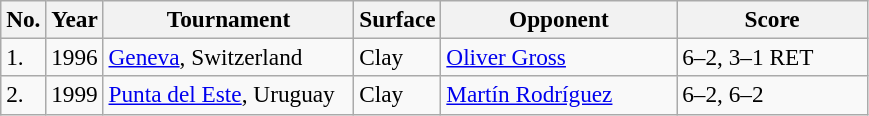<table class="sortable wikitable" style=font-size:97%>
<tr>
<th style="width:20px">No.</th>
<th style="width:30px">Year</th>
<th style="width:160px">Tournament</th>
<th style="width:50px">Surface</th>
<th style="width:150px">Opponent</th>
<th style="width:120px" class="unsortable">Score</th>
</tr>
<tr>
<td>1.</td>
<td>1996</td>
<td><a href='#'>Geneva</a>, Switzerland</td>
<td>Clay</td>
<td> <a href='#'>Oliver Gross</a></td>
<td>6–2, 3–1 RET</td>
</tr>
<tr>
<td>2.</td>
<td>1999</td>
<td><a href='#'>Punta del Este</a>, Uruguay</td>
<td>Clay</td>
<td> <a href='#'>Martín Rodríguez</a></td>
<td>6–2, 6–2</td>
</tr>
</table>
